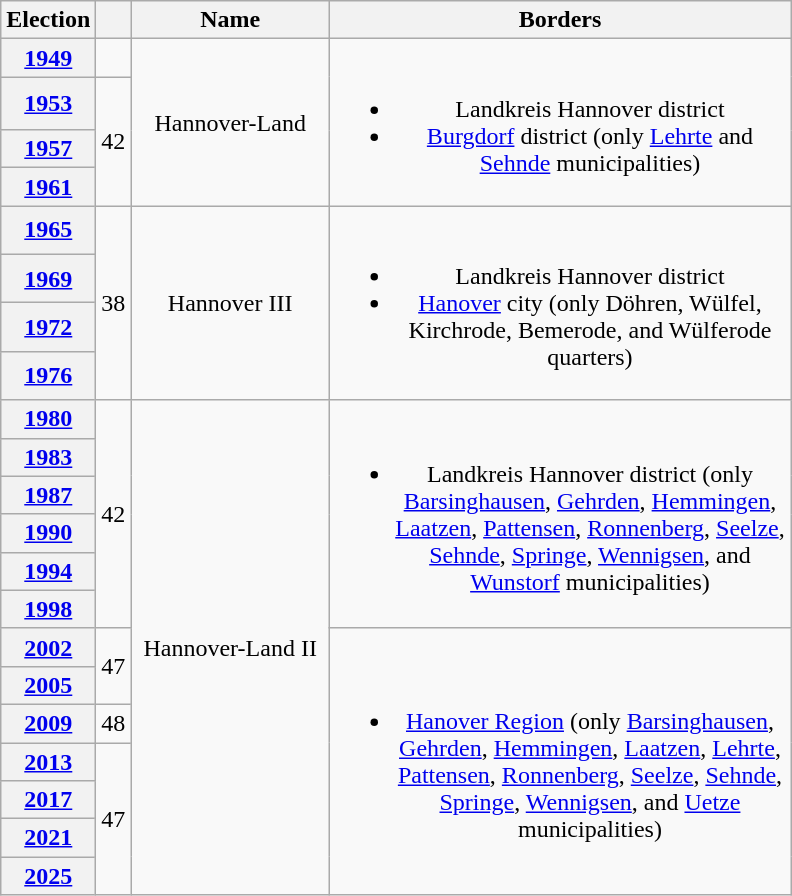<table class=wikitable style="text-align:center">
<tr>
<th>Election</th>
<th></th>
<th width=125px>Name</th>
<th width=300px>Borders</th>
</tr>
<tr>
<th><a href='#'>1949</a></th>
<td></td>
<td rowspan=4>Hannover-Land</td>
<td rowspan=4><br><ul><li>Landkreis Hannover district</li><li><a href='#'>Burgdorf</a> district (only <a href='#'>Lehrte</a> and <a href='#'>Sehnde</a> municipalities)</li></ul></td>
</tr>
<tr>
<th><a href='#'>1953</a></th>
<td rowspan=3>42</td>
</tr>
<tr>
<th><a href='#'>1957</a></th>
</tr>
<tr>
<th><a href='#'>1961</a></th>
</tr>
<tr>
<th><a href='#'>1965</a></th>
<td rowspan=4>38</td>
<td rowspan=4>Hannover III</td>
<td rowspan=4><br><ul><li>Landkreis Hannover district</li><li><a href='#'>Hanover</a> city (only Döhren, Wülfel, Kirchrode, Bemerode, and Wülferode quarters)</li></ul></td>
</tr>
<tr>
<th><a href='#'>1969</a></th>
</tr>
<tr>
<th><a href='#'>1972</a></th>
</tr>
<tr>
<th><a href='#'>1976</a></th>
</tr>
<tr>
<th><a href='#'>1980</a></th>
<td rowspan=6>42</td>
<td rowspan=13>Hannover-Land II</td>
<td rowspan=6><br><ul><li>Landkreis Hannover district (only <a href='#'>Barsinghausen</a>, <a href='#'>Gehrden</a>, <a href='#'>Hemmingen</a>, <a href='#'>Laatzen</a>, <a href='#'>Pattensen</a>, <a href='#'>Ronnenberg</a>, <a href='#'>Seelze</a>, <a href='#'>Sehnde</a>, <a href='#'>Springe</a>, <a href='#'>Wennigsen</a>, and <a href='#'>Wunstorf</a> municipalities)</li></ul></td>
</tr>
<tr>
<th><a href='#'>1983</a></th>
</tr>
<tr>
<th><a href='#'>1987</a></th>
</tr>
<tr>
<th><a href='#'>1990</a></th>
</tr>
<tr>
<th><a href='#'>1994</a></th>
</tr>
<tr>
<th><a href='#'>1998</a></th>
</tr>
<tr>
<th><a href='#'>2002</a></th>
<td rowspan=2>47</td>
<td rowspan=7><br><ul><li><a href='#'>Hanover Region</a> (only <a href='#'>Barsinghausen</a>, <a href='#'>Gehrden</a>, <a href='#'>Hemmingen</a>, <a href='#'>Laatzen</a>, <a href='#'>Lehrte</a>, <a href='#'>Pattensen</a>, <a href='#'>Ronnenberg</a>, <a href='#'>Seelze</a>, <a href='#'>Sehnde</a>, <a href='#'>Springe</a>, <a href='#'>Wennigsen</a>, and <a href='#'>Uetze</a> municipalities)</li></ul></td>
</tr>
<tr>
<th><a href='#'>2005</a></th>
</tr>
<tr>
<th><a href='#'>2009</a></th>
<td>48</td>
</tr>
<tr>
<th><a href='#'>2013</a></th>
<td rowspan=4>47</td>
</tr>
<tr>
<th><a href='#'>2017</a></th>
</tr>
<tr>
<th><a href='#'>2021</a></th>
</tr>
<tr>
<th><a href='#'>2025</a></th>
</tr>
</table>
